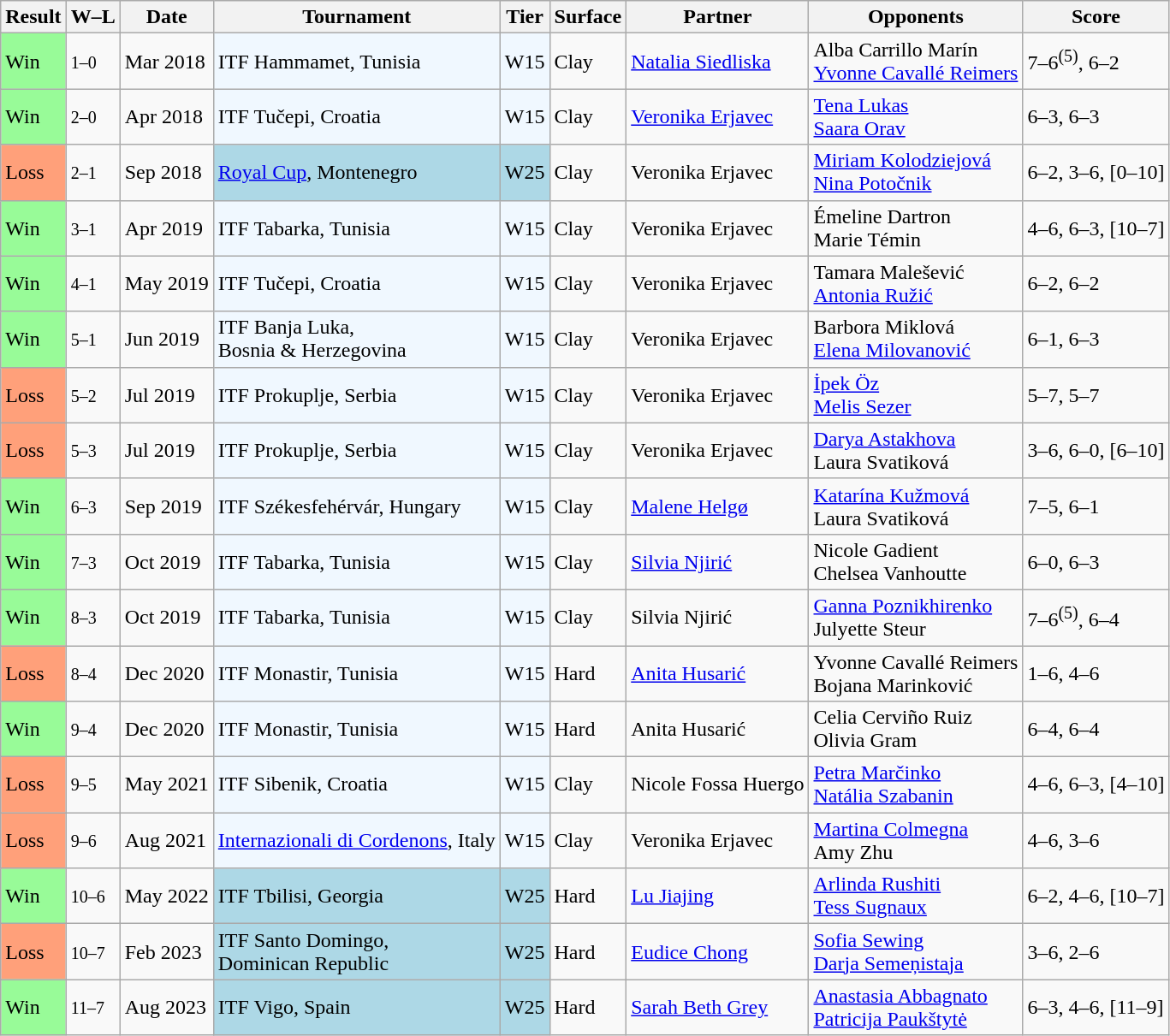<table class="sortable wikitable">
<tr>
<th>Result</th>
<th class="unsortable">W–L</th>
<th>Date</th>
<th>Tournament</th>
<th>Tier</th>
<th>Surface</th>
<th>Partner</th>
<th>Opponents</th>
<th class="unsortable">Score</th>
</tr>
<tr>
<td style="background:#98fb98;">Win</td>
<td><small>1–0</small></td>
<td>Mar 2018</td>
<td style="background:#f0f8ff;">ITF Hammamet, Tunisia</td>
<td style="background:#f0f8ff;">W15</td>
<td>Clay</td>
<td> <a href='#'>Natalia Siedliska</a></td>
<td> Alba Carrillo Marín <br>  <a href='#'>Yvonne Cavallé Reimers</a></td>
<td>7–6<sup>(5)</sup>, 6–2</td>
</tr>
<tr>
<td style="background:#98fb98;">Win</td>
<td><small>2–0</small></td>
<td>Apr 2018</td>
<td style="background:#f0f8ff;">ITF Tučepi, Croatia</td>
<td style="background:#f0f8ff;">W15</td>
<td>Clay</td>
<td> <a href='#'>Veronika Erjavec</a></td>
<td> <a href='#'>Tena Lukas</a> <br>  <a href='#'>Saara Orav</a></td>
<td>6–3, 6–3</td>
</tr>
<tr>
<td style="background:#ffa07a;">Loss</td>
<td><small>2–1</small></td>
<td>Sep 2018</td>
<td style="background:lightblue;"><a href='#'>Royal Cup</a>, Montenegro</td>
<td style="background:lightblue;">W25</td>
<td>Clay</td>
<td> Veronika Erjavec</td>
<td> <a href='#'>Miriam Kolodziejová</a> <br>  <a href='#'>Nina Potočnik</a></td>
<td>6–2, 3–6, [0–10]</td>
</tr>
<tr>
<td style="background:#98fb98;">Win</td>
<td><small>3–1</small></td>
<td>Apr 2019</td>
<td style="background:#f0f8ff;">ITF Tabarka, Tunisia</td>
<td style="background:#f0f8ff;">W15</td>
<td>Clay</td>
<td> Veronika Erjavec</td>
<td> Émeline Dartron <br>  Marie Témin</td>
<td>4–6, 6–3, [10–7]</td>
</tr>
<tr>
<td style="background:#98fb98;">Win</td>
<td><small>4–1</small></td>
<td>May 2019</td>
<td style="background:#f0f8ff;">ITF Tučepi, Croatia</td>
<td style="background:#f0f8ff;">W15</td>
<td>Clay</td>
<td> Veronika Erjavec</td>
<td> Tamara Malešević <br>  <a href='#'>Antonia Ružić</a></td>
<td>6–2, 6–2</td>
</tr>
<tr>
<td style="background:#98fb98;">Win</td>
<td><small>5–1</small></td>
<td>Jun 2019</td>
<td style="background:#f0f8ff;">ITF Banja Luka, <br>Bosnia & Herzegovina</td>
<td style="background:#f0f8ff;">W15</td>
<td>Clay</td>
<td> Veronika Erjavec</td>
<td> Barbora Miklová <br>  <a href='#'>Elena Milovanović</a></td>
<td>6–1, 6–3</td>
</tr>
<tr>
<td style="background:#ffa07a;">Loss</td>
<td><small>5–2</small></td>
<td>Jul 2019</td>
<td style="background:#f0f8ff;">ITF Prokuplje, Serbia</td>
<td style="background:#f0f8ff;">W15</td>
<td>Clay</td>
<td> Veronika Erjavec</td>
<td> <a href='#'>İpek Öz</a> <br>  <a href='#'>Melis Sezer</a></td>
<td>5–7, 5–7</td>
</tr>
<tr>
<td style="background:#ffa07a;">Loss</td>
<td><small>5–3</small></td>
<td>Jul 2019</td>
<td style="background:#f0f8ff;">ITF Prokuplje, Serbia</td>
<td style="background:#f0f8ff;">W15</td>
<td>Clay</td>
<td> Veronika Erjavec</td>
<td> <a href='#'>Darya Astakhova</a> <br>  Laura Svatiková</td>
<td>3–6, 6–0, [6–10]</td>
</tr>
<tr>
<td style="background:#98fb98;">Win</td>
<td><small>6–3</small></td>
<td>Sep 2019</td>
<td style="background:#f0f8ff;">ITF Székesfehérvár, Hungary</td>
<td style="background:#f0f8ff;">W15</td>
<td>Clay</td>
<td> <a href='#'>Malene Helgø</a></td>
<td> <a href='#'>Katarína Kužmová</a> <br>  Laura Svatiková</td>
<td>7–5, 6–1</td>
</tr>
<tr>
<td style="background:#98fb98;">Win</td>
<td><small>7–3</small></td>
<td>Oct 2019</td>
<td style="background:#f0f8ff;">ITF Tabarka, Tunisia</td>
<td style="background:#f0f8ff;">W15</td>
<td>Clay</td>
<td> <a href='#'>Silvia Njirić</a></td>
<td> Nicole Gadient <br>  Chelsea Vanhoutte</td>
<td>6–0, 6–3</td>
</tr>
<tr>
<td style="background:#98fb98;">Win</td>
<td><small>8–3</small></td>
<td>Oct 2019</td>
<td style="background:#f0f8ff;">ITF Tabarka, Tunisia</td>
<td style="background:#f0f8ff;">W15</td>
<td>Clay</td>
<td> Silvia Njirić</td>
<td> <a href='#'>Ganna Poznikhirenko</a> <br>  Julyette Steur</td>
<td>7–6<sup>(5)</sup>, 6–4</td>
</tr>
<tr>
<td style="background:#ffa07a;">Loss</td>
<td><small>8–4</small></td>
<td>Dec 2020</td>
<td style="background:#f0f8ff;">ITF Monastir, Tunisia</td>
<td style="background:#f0f8ff;">W15</td>
<td>Hard</td>
<td> <a href='#'>Anita Husarić</a></td>
<td> Yvonne Cavallé Reimers <br>  Bojana Marinković</td>
<td>1–6, 4–6</td>
</tr>
<tr>
<td style="background:#98fb98;">Win</td>
<td><small>9–4</small></td>
<td>Dec 2020</td>
<td style="background:#f0f8ff;">ITF Monastir, Tunisia</td>
<td style="background:#f0f8ff;">W15</td>
<td>Hard</td>
<td> Anita Husarić</td>
<td> Celia Cerviño Ruiz <br>  Olivia Gram</td>
<td>6–4, 6–4</td>
</tr>
<tr>
<td style="background:#ffa07a;">Loss</td>
<td><small>9–5</small></td>
<td>May 2021</td>
<td style="background:#f0f8ff;">ITF Sibenik, Croatia</td>
<td style="background:#f0f8ff;">W15</td>
<td>Clay</td>
<td> Nicole Fossa Huergo</td>
<td> <a href='#'>Petra Marčinko</a> <br>  <a href='#'>Natália Szabanin</a></td>
<td>4–6, 6–3, [4–10]</td>
</tr>
<tr>
<td style="background:#ffa07a;">Loss</td>
<td><small>9–6</small></td>
<td>Aug 2021</td>
<td style="background:#f0f8ff;"><a href='#'>Internazionali di Cordenons</a>, Italy</td>
<td style="background:#f0f8ff;">W15</td>
<td>Clay</td>
<td> Veronika Erjavec</td>
<td> <a href='#'>Martina Colmegna</a> <br>  Amy Zhu</td>
<td>4–6, 3–6</td>
</tr>
<tr>
<td style="background:#98fb98;">Win</td>
<td><small>10–6</small></td>
<td>May 2022</td>
<td style="background:lightblue;">ITF Tbilisi, Georgia</td>
<td style="background:lightblue;">W25</td>
<td>Hard</td>
<td> <a href='#'>Lu Jiajing</a></td>
<td> <a href='#'>Arlinda Rushiti</a> <br>  <a href='#'>Tess Sugnaux</a></td>
<td>6–2, 4–6, [10–7]</td>
</tr>
<tr>
<td style="background:#ffa07a;">Loss</td>
<td><small>10–7</small></td>
<td>Feb 2023</td>
<td style="background:lightblue;">ITF Santo Domingo, <br>Dominican Republic</td>
<td style="background:lightblue;">W25</td>
<td>Hard</td>
<td> <a href='#'>Eudice Chong</a></td>
<td> <a href='#'>Sofia Sewing</a> <br>  <a href='#'>Darja Semeņistaja</a></td>
<td>3–6, 2–6</td>
</tr>
<tr>
<td style="background:#98FB98;">Win</td>
<td><small>11–7</small></td>
<td>Aug 2023</td>
<td style="background:lightblue;">ITF Vigo, Spain</td>
<td style="background:lightblue;">W25</td>
<td>Hard</td>
<td> <a href='#'>Sarah Beth Grey</a></td>
<td> <a href='#'>Anastasia Abbagnato</a> <br>  <a href='#'>Patricija Paukštytė</a></td>
<td>6–3, 4–6, [11–9]</td>
</tr>
</table>
